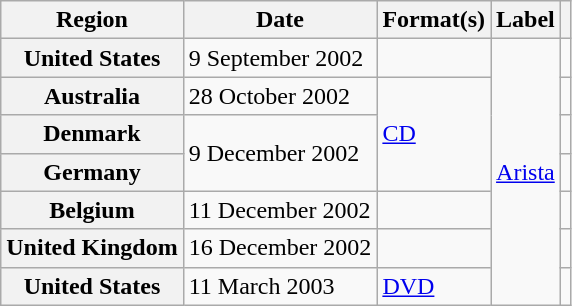<table class="wikitable plainrowheaders">
<tr>
<th scope="col">Region</th>
<th scope="col">Date</th>
<th scope="col">Format(s)</th>
<th scope="col">Label</th>
<th scope="col"></th>
</tr>
<tr>
<th scope="row">United States</th>
<td>9 September 2002</td>
<td></td>
<td rowspan="7"><a href='#'>Arista</a></td>
<td align="center"></td>
</tr>
<tr>
<th scope="row">Australia</th>
<td>28 October 2002</td>
<td rowspan="3"><a href='#'>CD</a></td>
<td align="center"></td>
</tr>
<tr>
<th scope="row">Denmark</th>
<td rowspan="2">9 December 2002</td>
<td align="center"></td>
</tr>
<tr>
<th scope="row">Germany</th>
<td align="center"></td>
</tr>
<tr>
<th scope="row">Belgium</th>
<td>11 December 2002</td>
<td></td>
<td align="center"></td>
</tr>
<tr>
<th scope="row">United Kingdom</th>
<td>16 December 2002</td>
<td></td>
<td align="center"></td>
</tr>
<tr>
<th scope="row">United States</th>
<td>11 March 2003</td>
<td><a href='#'>DVD</a></td>
<td align="center"></td>
</tr>
</table>
